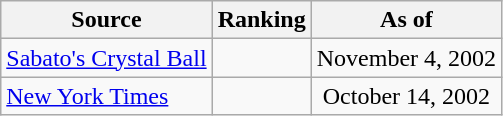<table class="wikitable" style="text-align:center">
<tr>
<th>Source</th>
<th>Ranking</th>
<th>As of</th>
</tr>
<tr>
<td align=left><a href='#'>Sabato's Crystal Ball</a></td>
<td></td>
<td>November 4, 2002</td>
</tr>
<tr>
<td align=left><a href='#'>New York Times</a></td>
<td></td>
<td>October 14, 2002</td>
</tr>
</table>
